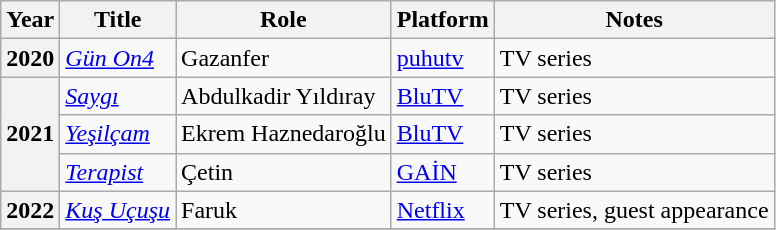<table class="wikitable plainrowheaders sortable">
<tr>
<th scope="col">Year</th>
<th scope="col">Title</th>
<th scope="col">Role</th>
<th scope="col">Platform</th>
<th scope="col" class="unsortable">Notes</th>
</tr>
<tr>
<th scope="row">2020</th>
<td><em><a href='#'>Gün On4</a></em></td>
<td>Gazanfer</td>
<td><a href='#'>puhutv</a></td>
<td>TV series</td>
</tr>
<tr>
<th rowspan="3" scope="row">2021</th>
<td><em><a href='#'>Saygı</a></em></td>
<td>Abdulkadir Yıldıray</td>
<td><a href='#'>BluTV</a></td>
<td>TV series</td>
</tr>
<tr>
<td><em><a href='#'>Yeşilçam</a></em></td>
<td>Ekrem Haznedaroğlu</td>
<td><a href='#'>BluTV</a></td>
<td>TV series</td>
</tr>
<tr>
<td><em><a href='#'>Terapist</a></em></td>
<td>Çetin</td>
<td><a href='#'>GAİN</a></td>
<td>TV series</td>
</tr>
<tr>
<th scope="row">2022</th>
<td><em><a href='#'>Kuş Uçuşu</a></em></td>
<td>Faruk</td>
<td><a href='#'>Netflix</a></td>
<td>TV series, guest appearance</td>
</tr>
<tr>
</tr>
</table>
